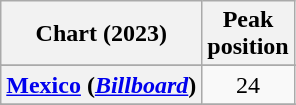<table class="wikitable sortable plainrowheaders" style="text-align:center;">
<tr>
<th scope="col">Chart (2023)</th>
<th scope="col">Peak<br>position</th>
</tr>
<tr>
</tr>
<tr>
<th scope="row"><a href='#'>Mexico</a> (<em><a href='#'>Billboard</a></em>)</th>
<td>24</td>
</tr>
<tr>
</tr>
<tr>
</tr>
</table>
